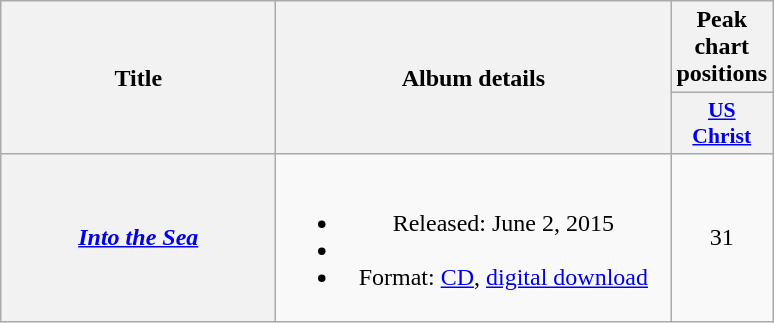<table class="wikitable plainrowheaders" style="text-align:center;">
<tr>
<th scope="col" rowspan="2" style="width:11em;">Title</th>
<th scope="col" rowspan="2" style="width:16em;">Album details</th>
<th scope="col" colspan="1">Peak chart positions</th>
</tr>
<tr>
<th style="width:3em; font-size:90%"><a href='#'>US<br>Christ</a><br></th>
</tr>
<tr>
<th scope="row"><em><a href='#'>Into the Sea</a></em></th>
<td><br><ul><li>Released: June 2, 2015</li><li></li><li>Format: <a href='#'>CD</a>, <a href='#'>digital download</a></li></ul></td>
<td>31</td>
</tr>
</table>
